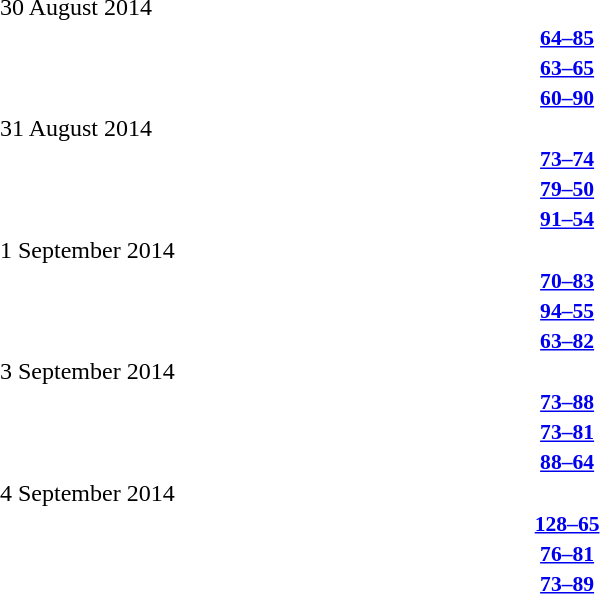<table style="width:100%;" cellspacing="1">
<tr>
<th width=25%></th>
<th width=2%></th>
<th width=6%></th>
<th width=2%></th>
<th width=25%></th>
</tr>
<tr>
<td>30 August 2014</td>
</tr>
<tr style=font-size:90%>
<td align=right><strong></strong></td>
<td></td>
<td align=center><strong><a href='#'>64–85</a></strong></td>
<td></td>
<td><strong></strong></td>
<td></td>
</tr>
<tr style=font-size:90%>
<td align=right><strong></strong></td>
<td></td>
<td align=center><strong><a href='#'>63–65</a></strong></td>
<td></td>
<td><strong></strong></td>
</tr>
<tr style=font-size:90%>
<td align=right><strong></strong></td>
<td></td>
<td align=center><strong><a href='#'>60–90</a></strong></td>
<td></td>
<td><strong></strong></td>
</tr>
<tr>
<td>31 August 2014</td>
</tr>
<tr style=font-size:90%>
<td align=right><strong></strong></td>
<td></td>
<td align=center><strong><a href='#'>73–74</a></strong></td>
<td></td>
<td><strong></strong></td>
</tr>
<tr style=font-size:90%>
<td align=right><strong></strong></td>
<td></td>
<td align=center><strong><a href='#'>79–50</a></strong></td>
<td></td>
<td><strong></strong></td>
</tr>
<tr style=font-size:90%>
<td align=right><strong></strong></td>
<td></td>
<td align=center><strong><a href='#'>91–54</a></strong></td>
<td></td>
<td><strong></strong></td>
</tr>
<tr>
<td>1 September 2014</td>
</tr>
<tr style=font-size:90%>
<td align=right><strong></strong></td>
<td></td>
<td align=center><strong><a href='#'>70–83</a></strong></td>
<td></td>
<td><strong></strong></td>
</tr>
<tr style=font-size:90%>
<td align=right><strong></strong></td>
<td></td>
<td align=center><strong><a href='#'>94–55</a></strong></td>
<td></td>
<td><strong></strong></td>
</tr>
<tr style=font-size:90%>
<td align=right><strong></strong></td>
<td></td>
<td align=center><strong><a href='#'>63–82</a></strong></td>
<td></td>
<td><strong></strong></td>
</tr>
<tr>
<td>3 September 2014</td>
</tr>
<tr style=font-size:90%>
<td align=right><strong></strong></td>
<td></td>
<td align=center><strong><a href='#'>73–88</a></strong></td>
<td></td>
<td><strong></strong></td>
</tr>
<tr style=font-size:90%>
<td align=right><strong></strong></td>
<td></td>
<td align=center><strong><a href='#'>73–81</a></strong></td>
<td></td>
<td><strong></strong></td>
</tr>
<tr style=font-size:90%>
<td align=right><strong></strong></td>
<td></td>
<td align=center><strong><a href='#'>88–64</a></strong></td>
<td></td>
<td><strong></strong></td>
</tr>
<tr>
<td>4 September 2014</td>
</tr>
<tr style=font-size:90%>
<td align=right><strong></strong></td>
<td></td>
<td align=center><strong><a href='#'>128–65</a></strong></td>
<td></td>
<td><strong></strong></td>
</tr>
<tr style=font-size:90%>
<td align=right><strong></strong></td>
<td></td>
<td align=center><strong><a href='#'>76–81</a></strong></td>
<td></td>
<td><strong></strong></td>
</tr>
<tr style=font-size:90%>
<td align=right><strong></strong></td>
<td></td>
<td align=center><strong><a href='#'>73–89</a></strong></td>
<td></td>
<td><strong></strong></td>
</tr>
</table>
